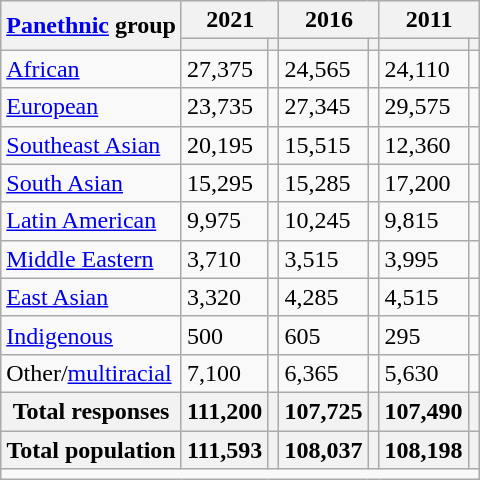<table class="wikitable collapsible sortable">
<tr>
<th rowspan="2"><a href='#'>Panethnic</a> group</th>
<th colspan="2">2021</th>
<th colspan="2">2016</th>
<th colspan="2">2011</th>
</tr>
<tr>
<th><a href='#'></a></th>
<th></th>
<th></th>
<th></th>
<th></th>
<th></th>
</tr>
<tr>
<td><a href='#'>African</a></td>
<td>27,375</td>
<td></td>
<td>24,565</td>
<td></td>
<td>24,110</td>
<td></td>
</tr>
<tr>
<td><a href='#'>European</a></td>
<td>23,735</td>
<td></td>
<td>27,345</td>
<td></td>
<td>29,575</td>
<td></td>
</tr>
<tr>
<td><a href='#'>Southeast Asian</a></td>
<td>20,195</td>
<td></td>
<td>15,515</td>
<td></td>
<td>12,360</td>
<td></td>
</tr>
<tr>
<td><a href='#'>South Asian</a></td>
<td>15,295</td>
<td></td>
<td>15,285</td>
<td></td>
<td>17,200</td>
<td></td>
</tr>
<tr>
<td><a href='#'>Latin American</a></td>
<td>9,975</td>
<td></td>
<td>10,245</td>
<td></td>
<td>9,815</td>
<td></td>
</tr>
<tr>
<td><a href='#'>Middle Eastern</a></td>
<td>3,710</td>
<td></td>
<td>3,515</td>
<td></td>
<td>3,995</td>
<td></td>
</tr>
<tr>
<td><a href='#'>East Asian</a></td>
<td>3,320</td>
<td></td>
<td>4,285</td>
<td></td>
<td>4,515</td>
<td></td>
</tr>
<tr>
<td><a href='#'>Indigenous</a></td>
<td>500</td>
<td></td>
<td>605</td>
<td></td>
<td>295</td>
<td></td>
</tr>
<tr>
<td>Other/<a href='#'>multiracial</a></td>
<td>7,100</td>
<td></td>
<td>6,365</td>
<td></td>
<td>5,630</td>
<td></td>
</tr>
<tr>
<th>Total responses</th>
<th>111,200</th>
<th></th>
<th>107,725</th>
<th></th>
<th>107,490</th>
<th></th>
</tr>
<tr class="sortbottom">
<th>Total population</th>
<th>111,593</th>
<th></th>
<th>108,037</th>
<th></th>
<th>108,198</th>
<th></th>
</tr>
<tr class="sortbottom">
<td colspan="15"></td>
</tr>
</table>
